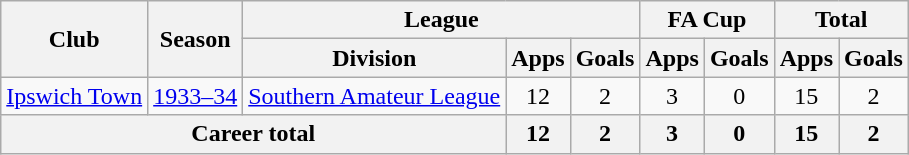<table class="wikitable" style="text-align: center;">
<tr>
<th rowspan="2">Club</th>
<th rowspan="2">Season</th>
<th colspan="3">League</th>
<th colspan="2">FA Cup</th>
<th colspan="2">Total</th>
</tr>
<tr>
<th>Division</th>
<th>Apps</th>
<th>Goals</th>
<th>Apps</th>
<th>Goals</th>
<th>Apps</th>
<th>Goals</th>
</tr>
<tr>
<td><a href='#'>Ipswich Town</a></td>
<td><a href='#'>1933–34</a></td>
<td><a href='#'>Southern Amateur League</a></td>
<td>12</td>
<td>2</td>
<td>3</td>
<td>0</td>
<td>15</td>
<td>2</td>
</tr>
<tr>
<th colspan="3">Career total</th>
<th>12</th>
<th>2</th>
<th>3</th>
<th>0</th>
<th>15</th>
<th>2</th>
</tr>
</table>
